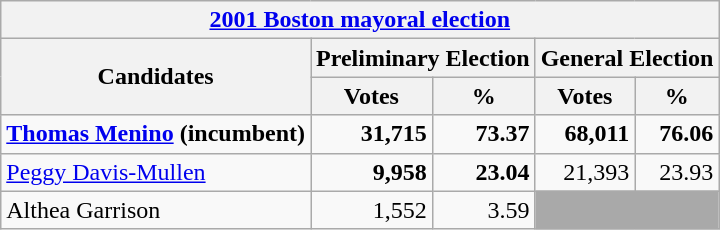<table class=wikitable>
<tr>
<th colspan=5><a href='#'>2001 Boston mayoral election</a></th>
</tr>
<tr>
<th rowspan="2"><strong>Candidates</strong></th>
<th colspan=2><strong>Preliminary Election</strong></th>
<th colspan=2><strong>General Election</strong></th>
</tr>
<tr>
<th>Votes</th>
<th>%</th>
<th>Votes</th>
<th>%</th>
</tr>
<tr>
<td><strong><a href='#'>Thomas Menino</a> (incumbent)</strong></td>
<td style="text-align:right;"><strong>31,715</strong></td>
<td style="text-align:right;"><strong>73.37</strong></td>
<td style="text-align:right;"><strong>68,011</strong></td>
<td style="text-align:right;"><strong>76.06</strong></td>
</tr>
<tr>
<td><a href='#'>Peggy Davis-Mullen</a></td>
<td style="text-align:right;"><strong>9,958</strong></td>
<td style="text-align:right;"><strong>23.04</strong></td>
<td style="text-align:right;">21,393</td>
<td style="text-align:right;">23.93</td>
</tr>
<tr>
<td>Althea Garrison</td>
<td style="text-align:right;">1,552</td>
<td style="text-align:right;">3.59</td>
<td colspan="2" style="background:darkgrey;"></td>
</tr>
</table>
